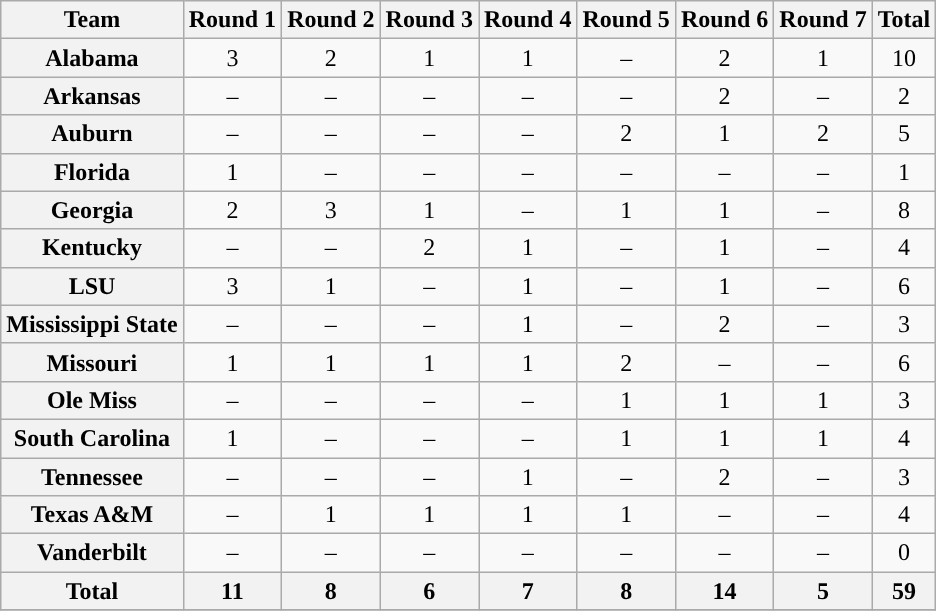<table class="wikitable sortable" style="text-align: center;">
<tr>
<th>Team</th>
<th>Round 1</th>
<th>Round 2</th>
<th>Round 3</th>
<th>Round 4</th>
<th>Round 5</th>
<th>Round 6</th>
<th>Round 7</th>
<th>Total</th>
</tr>
<tr>
<th>Alabama</th>
<td>3</td>
<td>2</td>
<td>1</td>
<td>1</td>
<td>–</td>
<td>2</td>
<td>1</td>
<td>10</td>
</tr>
<tr>
<th>Arkansas</th>
<td>–</td>
<td>–</td>
<td>–</td>
<td>–</td>
<td>–</td>
<td>2</td>
<td>–</td>
<td>2</td>
</tr>
<tr>
<th>Auburn</th>
<td>–</td>
<td>–</td>
<td>–</td>
<td>–</td>
<td>2</td>
<td>1</td>
<td>2</td>
<td>5</td>
</tr>
<tr>
<th>Florida</th>
<td>1</td>
<td>–</td>
<td>–</td>
<td>–</td>
<td>–</td>
<td>–</td>
<td>–</td>
<td>1</td>
</tr>
<tr>
<th>Georgia</th>
<td>2</td>
<td>3</td>
<td>1</td>
<td>–</td>
<td>1</td>
<td>1</td>
<td>–</td>
<td>8</td>
</tr>
<tr>
<th>Kentucky</th>
<td>–</td>
<td>–</td>
<td>2</td>
<td>1</td>
<td>–</td>
<td>1</td>
<td>–</td>
<td>4</td>
</tr>
<tr>
<th>LSU</th>
<td>3</td>
<td>1</td>
<td>–</td>
<td>1</td>
<td>–</td>
<td>1</td>
<td>–</td>
<td>6</td>
</tr>
<tr>
<th>Mississippi State</th>
<td>–</td>
<td>–</td>
<td>–</td>
<td>1</td>
<td>–</td>
<td>2</td>
<td>–</td>
<td>3</td>
</tr>
<tr>
<th>Missouri</th>
<td>1</td>
<td>1</td>
<td>1</td>
<td>1</td>
<td>2</td>
<td>–</td>
<td>–</td>
<td>6</td>
</tr>
<tr>
<th>Ole Miss</th>
<td>–</td>
<td>–</td>
<td>–</td>
<td>–</td>
<td>1</td>
<td>1</td>
<td>1</td>
<td>3</td>
</tr>
<tr>
<th>South Carolina</th>
<td>1</td>
<td>–</td>
<td>–</td>
<td>–</td>
<td>1</td>
<td>1</td>
<td>1</td>
<td>4</td>
</tr>
<tr>
<th>Tennessee</th>
<td>–</td>
<td>–</td>
<td>–</td>
<td>1</td>
<td>–</td>
<td>2</td>
<td>–</td>
<td>3</td>
</tr>
<tr>
<th>Texas A&M</th>
<td>–</td>
<td>1</td>
<td>1</td>
<td>1</td>
<td>1</td>
<td>–</td>
<td>–</td>
<td>4</td>
</tr>
<tr>
<th>Vanderbilt</th>
<td>–</td>
<td>–</td>
<td>–</td>
<td>–</td>
<td>–</td>
<td>–</td>
<td>–</td>
<td>0</td>
</tr>
<tr>
<th>Total</th>
<th>11</th>
<th>8</th>
<th>6</th>
<th>7</th>
<th>8</th>
<th>14</th>
<th>5</th>
<th>59</th>
</tr>
<tr>
</tr>
</table>
